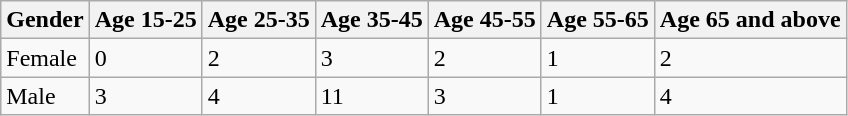<table class="wikitable">
<tr>
<th>Gender</th>
<th>Age 15-25</th>
<th>Age 25-35</th>
<th>Age 35-45</th>
<th>Age 45-55</th>
<th>Age 55-65</th>
<th>Age 65 and above</th>
</tr>
<tr>
<td>Female</td>
<td>0</td>
<td>2</td>
<td>3</td>
<td>2</td>
<td>1</td>
<td>2</td>
</tr>
<tr>
<td>Male</td>
<td>3</td>
<td>4</td>
<td>11</td>
<td>3</td>
<td>1</td>
<td>4</td>
</tr>
</table>
